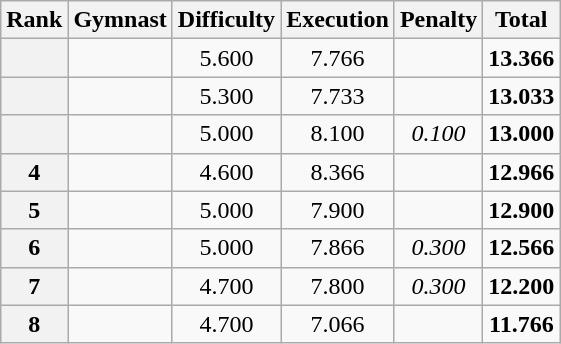<table class="wikitable sortable" style="text-align:center">
<tr>
<th>Rank</th>
<th>Gymnast</th>
<th>Difficulty</th>
<th>Execution</th>
<th>Penalty</th>
<th>Total</th>
</tr>
<tr>
<th scope=row></th>
<td align=left></td>
<td>5.600</td>
<td>7.766</td>
<td></td>
<td><strong>13.366</strong></td>
</tr>
<tr>
<th scope=row></th>
<td align=left></td>
<td>5.300</td>
<td>7.733</td>
<td></td>
<td><strong>13.033</strong></td>
</tr>
<tr>
<th scope=row></th>
<td align=left></td>
<td>5.000</td>
<td>8.100</td>
<td><em>0.100</em></td>
<td><strong>13.000</strong></td>
</tr>
<tr>
<th scope=row>4</th>
<td align=left></td>
<td>4.600</td>
<td>8.366</td>
<td></td>
<td><strong>12.966</strong></td>
</tr>
<tr>
<th scope=row>5</th>
<td align=left></td>
<td>5.000</td>
<td>7.900</td>
<td></td>
<td><strong>12.900</strong></td>
</tr>
<tr>
<th scope=row>6</th>
<td align=left></td>
<td>5.000</td>
<td>7.866</td>
<td><em>0.300</em></td>
<td><strong>12.566</strong></td>
</tr>
<tr>
<th scope=row>7</th>
<td align=left></td>
<td>4.700</td>
<td>7.800</td>
<td><em>0.300</em></td>
<td><strong>12.200</strong></td>
</tr>
<tr>
<th scope=row>8</th>
<td align=left></td>
<td>4.700</td>
<td>7.066</td>
<td></td>
<td><strong>11.766</strong></td>
</tr>
</table>
